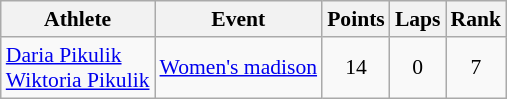<table class=wikitable style=font-size:90%;text-align:center>
<tr>
<th>Athlete</th>
<th>Event</th>
<th>Points</th>
<th>Laps</th>
<th>Rank</th>
</tr>
<tr>
<td align=left><a href='#'>Daria Pikulik</a><br><a href='#'>Wiktoria Pikulik</a></td>
<td align=left><a href='#'>Women's madison</a></td>
<td>14</td>
<td>0</td>
<td>7</td>
</tr>
</table>
